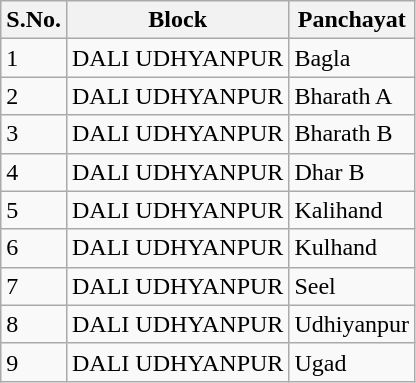<table class="wikitable">
<tr>
<th>S.No.</th>
<th>Block</th>
<th>Panchayat</th>
</tr>
<tr>
<td>1</td>
<td>DALI UDHYANPUR</td>
<td>Bagla</td>
</tr>
<tr>
<td>2</td>
<td>DALI UDHYANPUR</td>
<td>Bharath A</td>
</tr>
<tr>
<td>3</td>
<td>DALI UDHYANPUR</td>
<td>Bharath B</td>
</tr>
<tr>
<td>4</td>
<td>DALI UDHYANPUR</td>
<td>Dhar B</td>
</tr>
<tr>
<td>5</td>
<td>DALI UDHYANPUR</td>
<td>Kalihand</td>
</tr>
<tr>
<td>6</td>
<td>DALI UDHYANPUR</td>
<td>Kulhand</td>
</tr>
<tr>
<td>7</td>
<td>DALI UDHYANPUR</td>
<td>Seel</td>
</tr>
<tr>
<td>8</td>
<td>DALI UDHYANPUR</td>
<td>Udhiyanpur</td>
</tr>
<tr>
<td>9</td>
<td>DALI UDHYANPUR</td>
<td>Ugad</td>
</tr>
</table>
